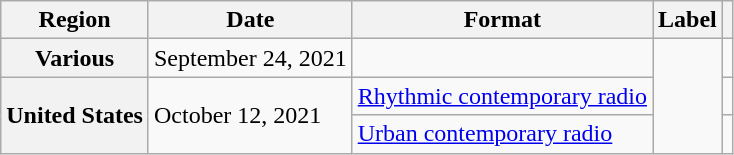<table class="wikitable sortable plainrowheaders">
<tr>
<th scope="col">Region</th>
<th scope="col">Date</th>
<th scope="col">Format</th>
<th scope="col">Label</th>
<th scope="col"></th>
</tr>
<tr>
<th scope="row">Various</th>
<td>September 24, 2021</td>
<td></td>
<td rowspan="3"></td>
<td align="center"></td>
</tr>
<tr>
<th scope="row" rowspan="2">United States</th>
<td rowspan="2">October 12, 2021</td>
<td><a href='#'>Rhythmic contemporary radio</a></td>
<td align="center"></td>
</tr>
<tr>
<td><a href='#'>Urban contemporary radio</a></td>
<td align="center"></td>
</tr>
</table>
